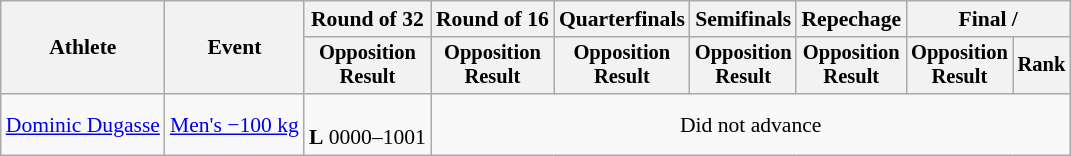<table class="wikitable" style="font-size:90%">
<tr>
<th rowspan=2>Athlete</th>
<th rowspan=2>Event</th>
<th>Round of 32</th>
<th>Round of 16</th>
<th>Quarterfinals</th>
<th>Semifinals</th>
<th>Repechage</th>
<th colspan=2>Final / </th>
</tr>
<tr style="font-size:95%">
<th>Opposition<br>Result</th>
<th>Opposition<br>Result</th>
<th>Opposition<br>Result</th>
<th>Opposition<br>Result</th>
<th>Opposition<br>Result</th>
<th>Opposition<br>Result</th>
<th>Rank</th>
</tr>
<tr align=center>
<td align=left><a href='#'>Dominic Dugasse</a></td>
<td align=left><a href='#'>Men's −100 kg</a></td>
<td><br><strong>L</strong> 0000–1001</td>
<td colspan=6>Did not advance</td>
</tr>
</table>
